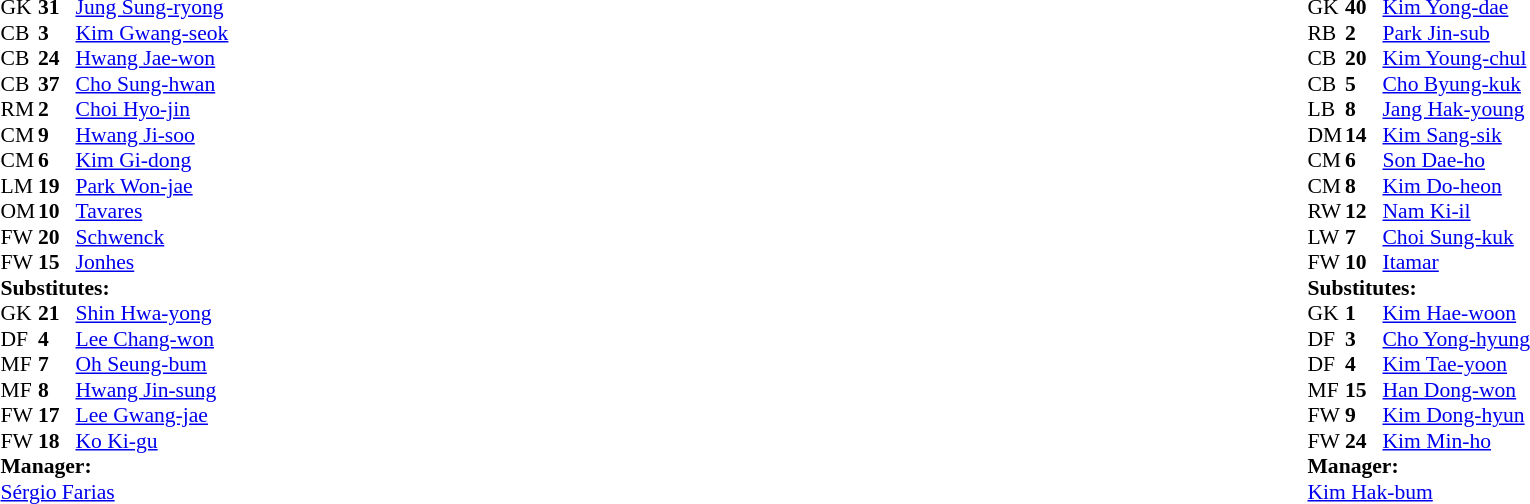<table width="100%">
<tr>
<td valign="top" width="50%"><br><table style="font-size: 90%" cellspacing="0" cellpadding="0">
<tr>
<th width=25></th>
<th width=25></th>
</tr>
<tr>
<td>GK</td>
<td><strong>31</strong></td>
<td> <a href='#'>Jung Sung-ryong</a></td>
</tr>
<tr>
<td>CB</td>
<td><strong>3</strong></td>
<td> <a href='#'>Kim Gwang-seok</a></td>
</tr>
<tr>
<td>CB</td>
<td><strong>24</strong></td>
<td> <a href='#'>Hwang Jae-won</a></td>
<td></td>
</tr>
<tr>
<td>CB</td>
<td><strong>37</strong></td>
<td> <a href='#'>Cho Sung-hwan</a></td>
</tr>
<tr>
<td>RM</td>
<td><strong>2</strong></td>
<td> <a href='#'>Choi Hyo-jin</a></td>
</tr>
<tr>
<td>CM</td>
<td><strong>9</strong></td>
<td> <a href='#'>Hwang Ji-soo</a></td>
</tr>
<tr>
<td>CM</td>
<td><strong>6</strong></td>
<td> <a href='#'>Kim Gi-dong</a></td>
</tr>
<tr>
<td>LM</td>
<td><strong>19</strong></td>
<td> <a href='#'>Park Won-jae</a></td>
</tr>
<tr>
<td>OM</td>
<td><strong>10</strong></td>
<td> <a href='#'>Tavares</a></td>
<td></td>
<td></td>
</tr>
<tr>
<td>FW</td>
<td><strong>20</strong></td>
<td> <a href='#'>Schwenck</a></td>
<td></td>
<td></td>
</tr>
<tr>
<td>FW</td>
<td><strong>15</strong></td>
<td> <a href='#'>Jonhes</a></td>
<td></td>
<td></td>
</tr>
<tr>
<td colspan=3><strong>Substitutes:</strong></td>
</tr>
<tr>
<td>GK</td>
<td><strong>21</strong></td>
<td> <a href='#'>Shin Hwa-yong</a></td>
</tr>
<tr>
<td>DF</td>
<td><strong>4</strong></td>
<td> <a href='#'>Lee Chang-won</a></td>
</tr>
<tr>
<td>MF</td>
<td><strong>7</strong></td>
<td> <a href='#'>Oh Seung-bum</a></td>
<td></td>
<td></td>
</tr>
<tr>
<td>MF</td>
<td><strong>8</strong></td>
<td> <a href='#'>Hwang Jin-sung</a></td>
</tr>
<tr>
<td>FW</td>
<td><strong>17</strong></td>
<td> <a href='#'>Lee Gwang-jae</a></td>
<td></td>
<td></td>
</tr>
<tr>
<td>FW</td>
<td><strong>18</strong></td>
<td> <a href='#'>Ko Ki-gu</a></td>
<td></td>
<td></td>
</tr>
<tr>
<td colspan=3><strong>Manager:</strong></td>
</tr>
<tr>
<td colspan=4> <a href='#'>Sérgio Farias</a></td>
</tr>
</table>
</td>
<td valign="top"></td>
<td valign="top" width="50%"><br><table style="font-size: 90%" cellspacing="0" cellpadding="0" align=center>
<tr>
<th width=25></th>
<th width=25></th>
</tr>
<tr>
<td>GK</td>
<td><strong>40</strong></td>
<td> <a href='#'>Kim Yong-dae</a></td>
</tr>
<tr>
<td>RB</td>
<td><strong>2</strong></td>
<td> <a href='#'>Park Jin-sub</a></td>
<td></td>
</tr>
<tr>
<td>CB</td>
<td><strong>20</strong></td>
<td> <a href='#'>Kim Young-chul</a></td>
</tr>
<tr>
<td>CB</td>
<td><strong>5</strong></td>
<td> <a href='#'>Cho Byung-kuk</a></td>
</tr>
<tr>
<td>LB</td>
<td><strong>8</strong></td>
<td> <a href='#'>Jang Hak-young</a></td>
</tr>
<tr>
<td>DM</td>
<td><strong>14</strong></td>
<td> <a href='#'>Kim Sang-sik</a></td>
</tr>
<tr>
<td>CM</td>
<td><strong>6</strong></td>
<td> <a href='#'>Son Dae-ho</a></td>
<td></td>
<td></td>
</tr>
<tr>
<td>CM</td>
<td><strong>8</strong></td>
<td> <a href='#'>Kim Do-heon</a></td>
</tr>
<tr>
<td>RW</td>
<td><strong>12</strong></td>
<td> <a href='#'>Nam Ki-il</a></td>
</tr>
<tr>
<td>LW</td>
<td><strong>7</strong></td>
<td> <a href='#'>Choi Sung-kuk</a></td>
<td></td>
<td></td>
</tr>
<tr>
<td>FW</td>
<td><strong>10</strong></td>
<td> <a href='#'>Itamar</a></td>
<td></td>
<td></td>
</tr>
<tr>
<td colspan=3><strong>Substitutes:</strong></td>
</tr>
<tr>
<td>GK</td>
<td><strong>1</strong></td>
<td> <a href='#'>Kim Hae-woon</a></td>
</tr>
<tr>
<td>DF</td>
<td><strong>3</strong></td>
<td> <a href='#'>Cho Yong-hyung</a></td>
</tr>
<tr>
<td>DF</td>
<td><strong>4</strong></td>
<td> <a href='#'>Kim Tae-yoon</a></td>
</tr>
<tr>
<td>MF</td>
<td><strong>15</strong></td>
<td> <a href='#'>Han Dong-won</a></td>
<td></td>
<td></td>
</tr>
<tr>
<td>FW</td>
<td><strong>9</strong></td>
<td> <a href='#'>Kim Dong-hyun</a></td>
<td></td>
<td></td>
</tr>
<tr>
<td>FW</td>
<td><strong>24</strong></td>
<td> <a href='#'>Kim Min-ho</a></td>
<td></td>
<td></td>
</tr>
<tr>
<td colspan=3><strong>Manager:</strong></td>
</tr>
<tr>
<td colspan=4> <a href='#'>Kim Hak-bum</a></td>
</tr>
</table>
</td>
</tr>
</table>
